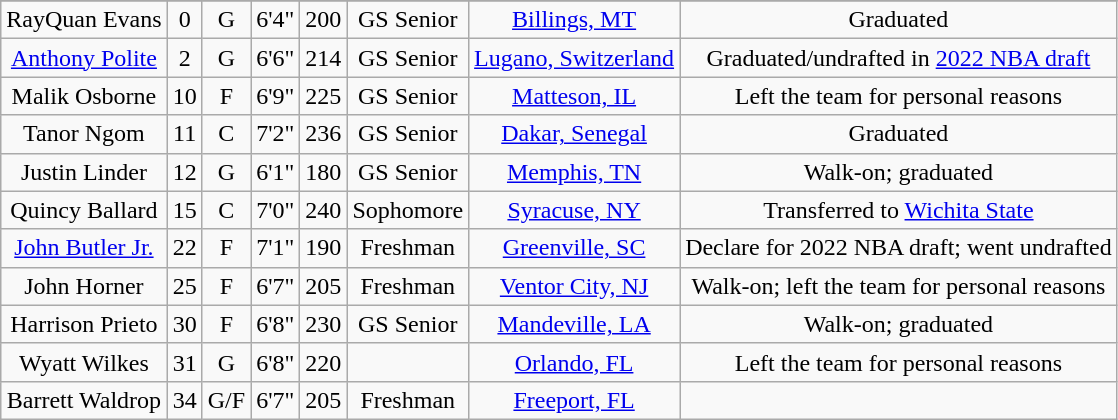<table class="wikitable sortable" style="text-align: center">
<tr align=center>
</tr>
<tr>
<td>RayQuan Evans</td>
<td>0</td>
<td>G</td>
<td>6'4"</td>
<td>200</td>
<td>GS Senior</td>
<td><a href='#'>Billings, MT</a></td>
<td>Graduated</td>
</tr>
<tr>
<td><a href='#'>Anthony Polite</a></td>
<td>2</td>
<td>G</td>
<td>6'6"</td>
<td>214</td>
<td>GS Senior</td>
<td><a href='#'>Lugano, Switzerland</a></td>
<td>Graduated/undrafted in <a href='#'>2022 NBA draft</a></td>
</tr>
<tr>
<td>Malik Osborne</td>
<td>10</td>
<td>F</td>
<td>6'9"</td>
<td>225</td>
<td>GS Senior</td>
<td><a href='#'>Matteson, IL</a></td>
<td>Left the team for personal reasons</td>
</tr>
<tr>
<td>Tanor Ngom</td>
<td>11</td>
<td>C</td>
<td>7'2"</td>
<td>236</td>
<td>GS Senior</td>
<td><a href='#'>Dakar, Senegal</a></td>
<td>Graduated</td>
</tr>
<tr>
<td>Justin Linder</td>
<td>12</td>
<td>G</td>
<td>6'1"</td>
<td>180</td>
<td>GS Senior</td>
<td><a href='#'>Memphis, TN</a></td>
<td>Walk-on; graduated</td>
</tr>
<tr>
<td>Quincy Ballard</td>
<td>15</td>
<td>C</td>
<td>7'0"</td>
<td>240</td>
<td>Sophomore</td>
<td><a href='#'>Syracuse, NY</a></td>
<td>Transferred to <a href='#'>Wichita State</a></td>
</tr>
<tr>
<td><a href='#'>John Butler Jr.</a></td>
<td>22</td>
<td>F</td>
<td>7'1"</td>
<td>190</td>
<td>Freshman</td>
<td><a href='#'>Greenville, SC</a></td>
<td>Declare for 2022 NBA draft; went undrafted</td>
</tr>
<tr>
<td>John Horner</td>
<td>25</td>
<td>F</td>
<td>6'7"</td>
<td>205</td>
<td>Freshman</td>
<td><a href='#'>Ventor City, NJ</a></td>
<td>Walk-on; left the team for personal reasons</td>
</tr>
<tr>
<td>Harrison Prieto</td>
<td>30</td>
<td>F</td>
<td>6'8"</td>
<td>230</td>
<td>GS Senior</td>
<td><a href='#'>Mandeville, LA</a></td>
<td>Walk-on; graduated</td>
</tr>
<tr>
<td>Wyatt Wilkes</td>
<td>31</td>
<td>G</td>
<td>6'8"</td>
<td>220</td>
<td></td>
<td><a href='#'>Orlando, FL</a></td>
<td>Left the team for personal reasons</td>
</tr>
<tr>
<td>Barrett Waldrop</td>
<td>34</td>
<td>G/F</td>
<td>6'7"</td>
<td>205</td>
<td>Freshman</td>
<td><a href='#'>Freeport, FL</a></td>
</tr>
</table>
